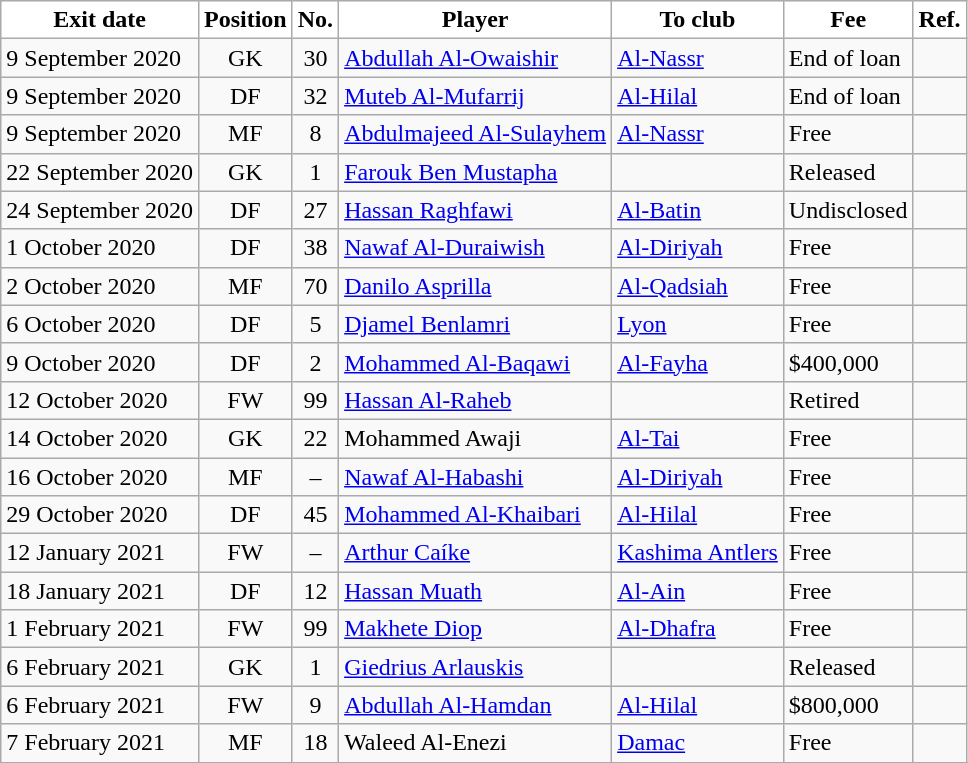<table class="wikitable sortable">
<tr>
<th style="background:white; color:black;"><strong>Exit date</strong></th>
<th style="background:white; color:black;"><strong>Position</strong></th>
<th style="background:white; color:black;"><strong>No.</strong></th>
<th style="background:white; color:black;"><strong>Player</strong></th>
<th style="background:white; color:black;"><strong>To club</strong></th>
<th style="background:white; color:black;"><strong>Fee</strong></th>
<th style="background:white; color:black;"><strong>Ref.</strong></th>
</tr>
<tr>
<td>9 September 2020</td>
<td style="text-align:center;">GK</td>
<td style="text-align:center;">30</td>
<td style="text-align:left;"> <a href='#'>Abdullah Al-Owaishir</a></td>
<td style="text-align:left;"> <a href='#'>Al-Nassr</a></td>
<td>End of loan</td>
<td></td>
</tr>
<tr>
<td>9 September 2020</td>
<td style="text-align:center;">DF</td>
<td style="text-align:center;">32</td>
<td style="text-align:left;"> <a href='#'>Muteb Al-Mufarrij</a></td>
<td style="text-align:left;"> <a href='#'>Al-Hilal</a></td>
<td>End of loan</td>
<td></td>
</tr>
<tr>
<td>9 September 2020</td>
<td style="text-align:center;">MF</td>
<td style="text-align:center;">8</td>
<td style="text-align:left;"> <a href='#'>Abdulmajeed Al-Sulayhem</a></td>
<td style="text-align:left;"> <a href='#'>Al-Nassr</a></td>
<td>Free</td>
<td></td>
</tr>
<tr>
<td>22 September 2020</td>
<td style="text-align:center;">GK</td>
<td style="text-align:center;">1</td>
<td style="text-align:left;"> <a href='#'>Farouk Ben Mustapha</a></td>
<td style="text-align:left;"></td>
<td>Released</td>
<td></td>
</tr>
<tr>
<td>24 September 2020</td>
<td style="text-align:center;">DF</td>
<td style="text-align:center;">27</td>
<td style="text-align:left;"> <a href='#'>Hassan Raghfawi</a></td>
<td style="text-align:left;"> <a href='#'>Al-Batin</a></td>
<td>Undisclosed</td>
<td></td>
</tr>
<tr>
<td>1 October 2020</td>
<td style="text-align:center;">DF</td>
<td style="text-align:center;">38</td>
<td style="text-align:left;"> <a href='#'>Nawaf Al-Duraiwish</a></td>
<td style="text-align:left;"> <a href='#'>Al-Diriyah</a></td>
<td>Free</td>
<td></td>
</tr>
<tr>
<td>2 October 2020</td>
<td style="text-align:center;">MF</td>
<td style="text-align:center;">70</td>
<td style="text-align:left;"> <a href='#'>Danilo Asprilla</a></td>
<td style="text-align:left;"> <a href='#'>Al-Qadsiah</a></td>
<td>Free</td>
<td></td>
</tr>
<tr>
<td>6 October 2020</td>
<td style="text-align:center;">DF</td>
<td style="text-align:center;">5</td>
<td style="text-align:left;"> <a href='#'>Djamel Benlamri</a></td>
<td style="text-align:left;"> <a href='#'>Lyon</a></td>
<td>Free</td>
<td></td>
</tr>
<tr>
<td>9 October 2020</td>
<td style="text-align:center;">DF</td>
<td style="text-align:center;">2</td>
<td style="text-align:left;"> <a href='#'>Mohammed Al-Baqawi</a></td>
<td style="text-align:left;"> <a href='#'>Al-Fayha</a></td>
<td>$400,000</td>
<td></td>
</tr>
<tr>
<td>12 October 2020</td>
<td style="text-align:center;">FW</td>
<td style="text-align:center;">99</td>
<td style="text-align:left;"> <a href='#'>Hassan Al-Raheb</a></td>
<td style="text-align:left;"></td>
<td>Retired</td>
<td></td>
</tr>
<tr>
<td>14 October 2020</td>
<td style="text-align:center;">GK</td>
<td style="text-align:center;">22</td>
<td style="text-align:left;"> Mohammed Awaji</td>
<td style="text-align:left;"> <a href='#'>Al-Tai</a></td>
<td>Free</td>
<td></td>
</tr>
<tr>
<td>16 October 2020</td>
<td style="text-align:center;">MF</td>
<td style="text-align:center;">–</td>
<td style="text-align:left;"> <a href='#'>Nawaf Al-Habashi</a></td>
<td style="text-align:left;"> <a href='#'>Al-Diriyah</a></td>
<td>Free</td>
<td></td>
</tr>
<tr>
<td>29 October 2020</td>
<td style="text-align:center;">DF</td>
<td style="text-align:center;">45</td>
<td style="text-align:left;"> <a href='#'>Mohammed Al-Khaibari</a></td>
<td style="text-align:left;"> <a href='#'>Al-Hilal</a></td>
<td>Free</td>
<td></td>
</tr>
<tr>
<td>12 January 2021</td>
<td style="text-align:center;">FW</td>
<td style="text-align:center;">–</td>
<td style="text-align:left;"> <a href='#'>Arthur Caíke</a></td>
<td style="text-align:left;"> <a href='#'>Kashima Antlers</a></td>
<td>Free</td>
<td></td>
</tr>
<tr>
<td>18 January 2021</td>
<td style="text-align:center;">DF</td>
<td style="text-align:center;">12</td>
<td style="text-align:left;"> <a href='#'>Hassan Muath</a></td>
<td style="text-align:left;"> <a href='#'>Al-Ain</a></td>
<td>Free</td>
<td></td>
</tr>
<tr>
<td>1 February 2021</td>
<td style="text-align:center;">FW</td>
<td style="text-align:center;">99</td>
<td style="text-align:left;"> <a href='#'>Makhete Diop</a></td>
<td style="text-align:left;"> <a href='#'>Al-Dhafra</a></td>
<td>Free</td>
<td></td>
</tr>
<tr>
<td>6 February 2021</td>
<td style="text-align:center;">GK</td>
<td style="text-align:center;">1</td>
<td style="text-align:left;"> <a href='#'>Giedrius Arlauskis</a></td>
<td style="text-align:left;"></td>
<td>Released</td>
<td></td>
</tr>
<tr>
<td>6 February 2021</td>
<td style="text-align:center;">FW</td>
<td style="text-align:center;">9</td>
<td style="text-align:left;"> <a href='#'>Abdullah Al-Hamdan</a></td>
<td style="text-align:left;"> <a href='#'>Al-Hilal</a></td>
<td>$800,000</td>
<td></td>
</tr>
<tr>
<td>7 February 2021</td>
<td style="text-align:center;">MF</td>
<td style="text-align:center;">18</td>
<td style="text-align:left;"> Waleed Al-Enezi</td>
<td style="text-align:left;"> <a href='#'>Damac</a></td>
<td>Free</td>
<td></td>
</tr>
<tr>
</tr>
</table>
